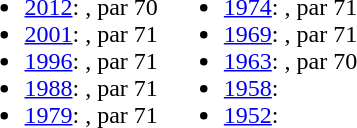<table>
<tr>
<td><br><ul><li><a href='#'>2012</a>: , par 70</li><li><a href='#'>2001</a>: , par 71</li><li><a href='#'>1996</a>: , par 71</li><li><a href='#'>1988</a>: , par 71</li><li><a href='#'>1979</a>: , par 71</li></ul></td>
<td><br><ul><li><a href='#'>1974</a>: , par 71</li><li><a href='#'>1969</a>: , par 71</li><li><a href='#'>1963</a>: , par 70</li><li><a href='#'>1958</a>: </li><li><a href='#'>1952</a>: </li></ul></td>
</tr>
</table>
